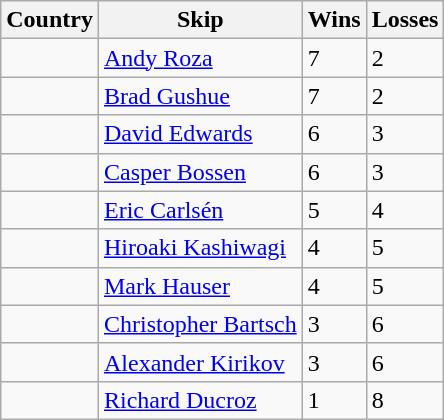<table class="wikitable">
<tr>
<th>Country</th>
<th>Skip</th>
<th>Wins</th>
<th>Losses</th>
</tr>
<tr>
<td></td>
<td><a href='#'>Andy Roza</a></td>
<td>7</td>
<td>2</td>
</tr>
<tr>
<td></td>
<td><a href='#'>Brad Gushue</a></td>
<td>7</td>
<td>2</td>
</tr>
<tr>
<td></td>
<td><a href='#'>David Edwards</a></td>
<td>6</td>
<td>3</td>
</tr>
<tr>
<td></td>
<td><a href='#'>Casper Bossen</a></td>
<td>6</td>
<td>3</td>
</tr>
<tr>
<td></td>
<td><a href='#'>Eric Carlsén</a></td>
<td>5</td>
<td>4</td>
</tr>
<tr>
<td></td>
<td><a href='#'>Hiroaki Kashiwagi</a></td>
<td>4</td>
<td>5</td>
</tr>
<tr>
<td></td>
<td><a href='#'>Mark Hauser</a></td>
<td>4</td>
<td>5</td>
</tr>
<tr>
<td></td>
<td><a href='#'>Christopher Bartsch</a></td>
<td>3</td>
<td>6</td>
</tr>
<tr>
<td></td>
<td><a href='#'>Alexander Kirikov</a></td>
<td>3</td>
<td>6</td>
</tr>
<tr>
<td></td>
<td><a href='#'>Richard Ducroz</a></td>
<td>1</td>
<td>8</td>
</tr>
</table>
